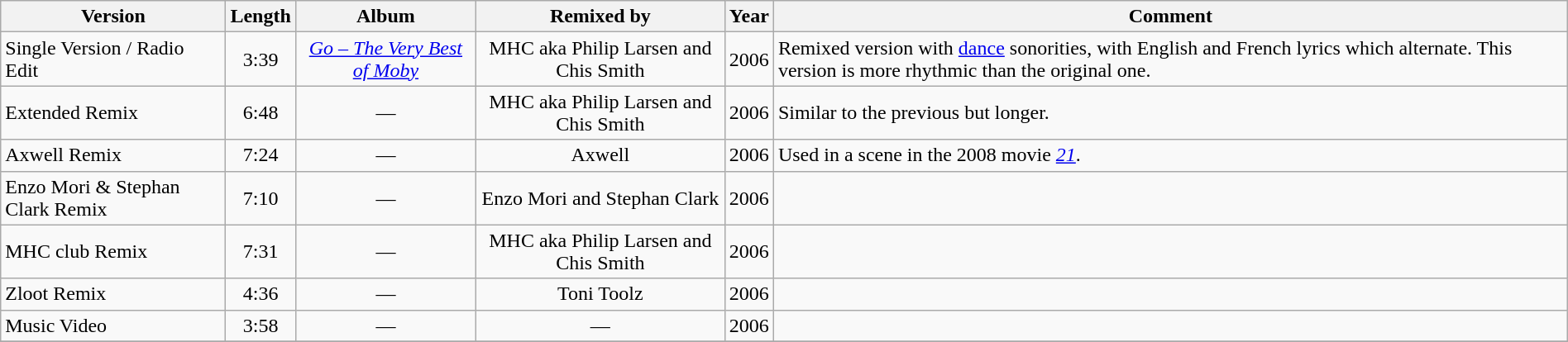<table class="wikitable sortable" width="100%" border="1">
<tr>
<th>Version</th>
<th>Length</th>
<th>Album</th>
<th>Remixed by</th>
<th>Year</th>
<th>Comment</th>
</tr>
<tr>
<td>Single Version / Radio Edit</td>
<td align=center>3:39</td>
<td align=center><em><a href='#'>Go – The Very Best of Moby</a></em></td>
<td align=center>MHC aka Philip Larsen and Chis Smith</td>
<td align=center>2006</td>
<td>Remixed version with <a href='#'>dance</a> sonorities, with English and French lyrics which alternate. This version is more rhythmic than the original one.</td>
</tr>
<tr>
<td>Extended Remix</td>
<td align=center>6:48</td>
<td align=center>—</td>
<td align=center>MHC aka Philip Larsen and Chis Smith</td>
<td align=center>2006</td>
<td>Similar to the previous but longer.</td>
</tr>
<tr>
<td>Axwell Remix</td>
<td align=center>7:24</td>
<td align=center>—</td>
<td align=center>Axwell</td>
<td align=center>2006</td>
<td>Used in a scene in the 2008 movie <em><a href='#'>21</a></em>.</td>
</tr>
<tr>
<td>Enzo Mori & Stephan Clark Remix</td>
<td align=center>7:10</td>
<td align=center>—</td>
<td align=center>Enzo Mori and Stephan Clark</td>
<td align=center>2006</td>
<td></td>
</tr>
<tr>
<td>MHC club Remix</td>
<td align=center>7:31</td>
<td align=center>—</td>
<td align=center>MHC aka Philip Larsen and Chis Smith</td>
<td align=center>2006</td>
<td></td>
</tr>
<tr>
<td>Zloot Remix</td>
<td align=center>4:36</td>
<td align=center>—</td>
<td align=center>Toni Toolz</td>
<td align=center>2006</td>
<td></td>
</tr>
<tr>
<td>Music Video</td>
<td align=center>3:58</td>
<td align=center>—</td>
<td align=center>—</td>
<td align=center>2006</td>
<td></td>
</tr>
<tr>
</tr>
</table>
